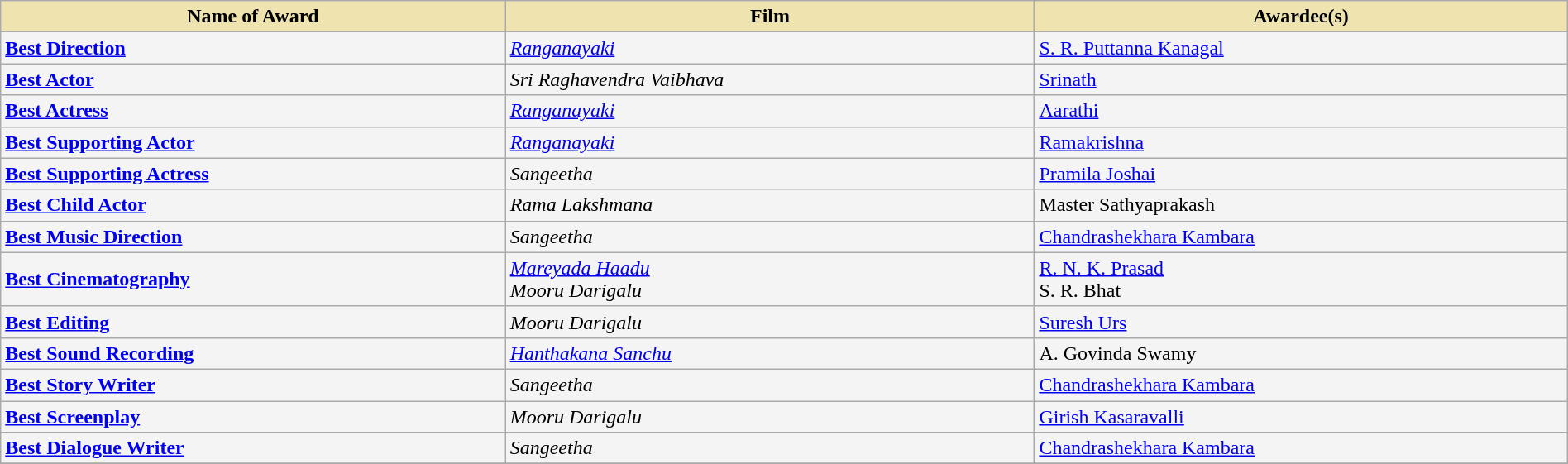<table class="wikitable" style="width:100%;">
<tr>
<th style="background-color:#EFE4B0;">Name of Award</th>
<th style="background-color:#EFE4B0;">Film</th>
<th style="background-color:#EFE4B0;">Awardee(s)</th>
</tr>
<tr style="background-color:#F4F4F4">
<td><strong><a href='#'>Best Direction</a></strong></td>
<td><em><a href='#'>Ranganayaki</a></em></td>
<td><a href='#'>S. R. Puttanna Kanagal</a></td>
</tr>
<tr style="background-color:#F4F4F4">
<td><strong><a href='#'>Best Actor</a></strong></td>
<td><em>Sri Raghavendra Vaibhava</em></td>
<td><a href='#'>Srinath</a></td>
</tr>
<tr style="background-color:#F4F4F4">
<td><strong><a href='#'>Best Actress</a></strong></td>
<td><em><a href='#'>Ranganayaki</a></em></td>
<td><a href='#'>Aarathi</a></td>
</tr>
<tr style="background-color:#F4F4F4">
<td><strong><a href='#'>Best Supporting Actor</a></strong></td>
<td><em><a href='#'>Ranganayaki</a></em></td>
<td><a href='#'>Ramakrishna</a></td>
</tr>
<tr style="background-color:#F4F4F4">
<td><strong><a href='#'>Best Supporting Actress</a></strong></td>
<td><em>Sangeetha</em></td>
<td><a href='#'>Pramila Joshai</a></td>
</tr>
<tr style="background-color:#F4F4F4">
<td><strong><a href='#'>Best Child Actor</a></strong></td>
<td><em>Rama Lakshmana</em></td>
<td>Master Sathyaprakash</td>
</tr>
<tr style="background-color:#F4F4F4">
<td><strong><a href='#'>Best Music Direction</a></strong></td>
<td><em>Sangeetha</em></td>
<td><a href='#'>Chandrashekhara Kambara</a></td>
</tr>
<tr style="background-color:#F4F4F4">
<td><strong><a href='#'>Best Cinematography</a></strong></td>
<td><em><a href='#'>Mareyada Haadu</a></em> <br> <em>Mooru Darigalu</em></td>
<td><a href='#'>R. N. K. Prasad</a> <br> S. R. Bhat</td>
</tr>
<tr style="background-color:#F4F4F4">
<td><strong><a href='#'>Best Editing</a></strong></td>
<td><em>Mooru Darigalu</em></td>
<td><a href='#'>Suresh Urs</a></td>
</tr>
<tr style="background-color:#F4F4F4">
<td><strong><a href='#'>Best Sound Recording</a></strong></td>
<td><em><a href='#'>Hanthakana Sanchu</a></em></td>
<td>A. Govinda Swamy</td>
</tr>
<tr style="background-color:#F4F4F4">
<td><strong><a href='#'>Best Story Writer</a></strong></td>
<td><em>Sangeetha</em></td>
<td><a href='#'>Chandrashekhara Kambara</a></td>
</tr>
<tr style="background-color:#F4F4F4">
<td><strong><a href='#'>Best Screenplay</a></strong></td>
<td><em>Mooru Darigalu</em></td>
<td><a href='#'>Girish Kasaravalli</a></td>
</tr>
<tr style="background-color:#F4F4F4">
<td><strong><a href='#'>Best Dialogue Writer</a></strong></td>
<td><em>Sangeetha</em></td>
<td><a href='#'>Chandrashekhara Kambara</a></td>
</tr>
<tr style="background-color:#F4F4F4">
</tr>
</table>
